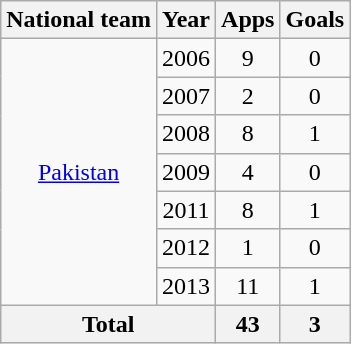<table class="wikitable" style="text-align:center">
<tr>
<th>National team</th>
<th>Year</th>
<th>Apps</th>
<th>Goals</th>
</tr>
<tr>
<td rowspan="7"><a href='#'>Pakistan</a></td>
<td>2006</td>
<td>9</td>
<td>0</td>
</tr>
<tr>
<td>2007</td>
<td>2</td>
<td>0</td>
</tr>
<tr>
<td>2008</td>
<td>8</td>
<td>1</td>
</tr>
<tr>
<td>2009</td>
<td>4</td>
<td>0</td>
</tr>
<tr>
<td>2011</td>
<td>8</td>
<td>1</td>
</tr>
<tr>
<td>2012</td>
<td>1</td>
<td>0</td>
</tr>
<tr>
<td>2013</td>
<td>11</td>
<td>1</td>
</tr>
<tr>
<th colspan="2">Total</th>
<th>43</th>
<th>3</th>
</tr>
</table>
